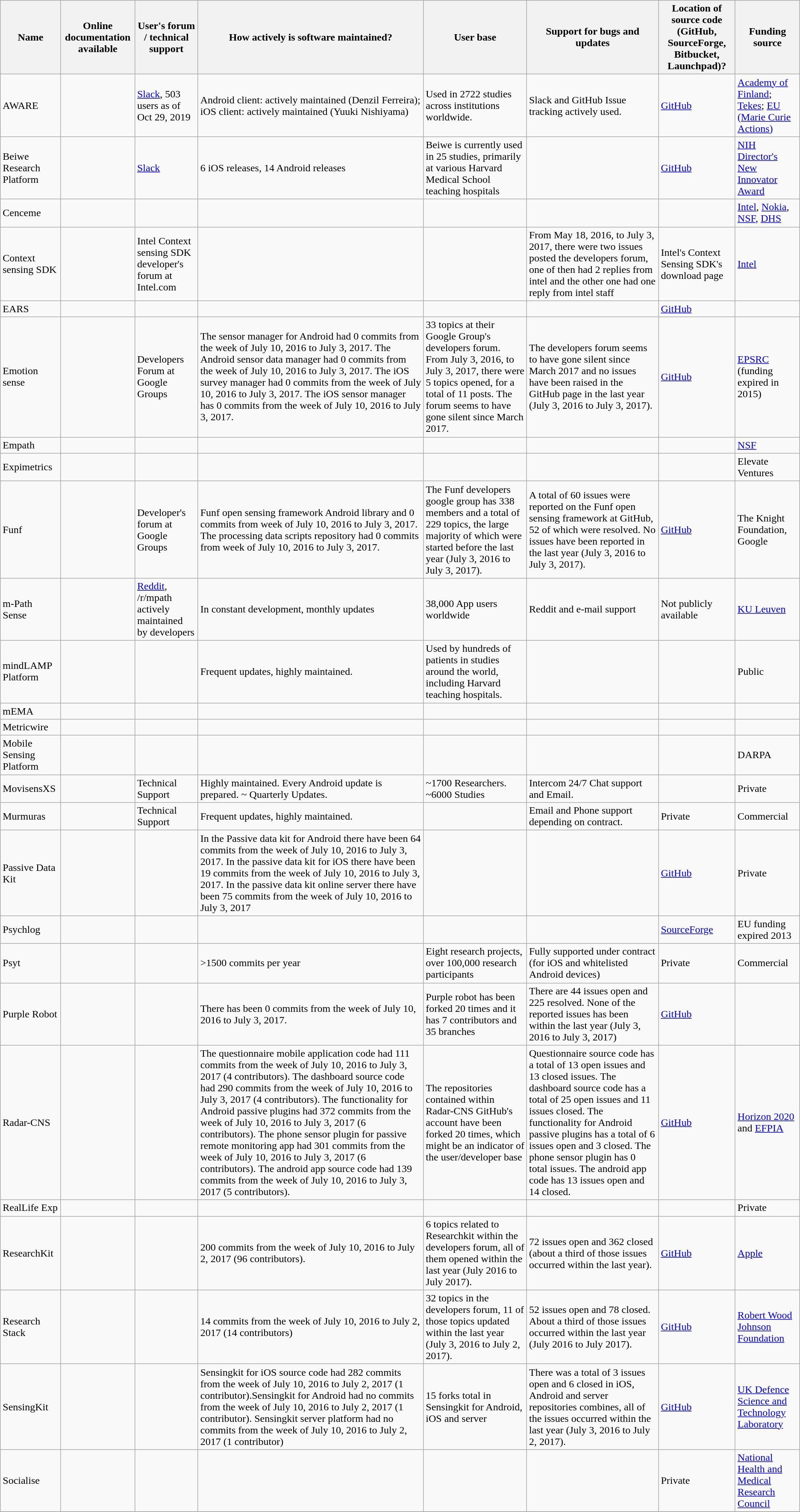<table class="wikitable sortable">
<tr>
<th>Name</th>
<th>Online documentation available</th>
<th>User's forum / technical support</th>
<th>How actively is software maintained?</th>
<th>User base</th>
<th>Support for bugs and updates</th>
<th>Location of source code (GitHub, SourceForge, Bitbucket, Launchpad)?</th>
<th>Funding source</th>
</tr>
<tr>
<td>AWARE</td>
<td></td>
<td><a href='#'>Slack</a>, 503 users as of Oct 29, 2019</td>
<td>Android client: actively maintained (Denzil Ferreira); iOS client: actively maintained (Yuuki Nishiyama)</td>
<td>Used in 2722 studies across institutions worldwide.</td>
<td>Slack and GitHub Issue tracking actively used.</td>
<td><a href='#'>GitHub</a></td>
<td><a href='#'>Academy of Finland</a>; <a href='#'>Tekes</a>; <a href='#'>EU (Marie Curie Actions)</a></td>
</tr>
<tr>
<td>Beiwe Research Platform</td>
<td></td>
<td><a href='#'>Slack</a></td>
<td>6 iOS releases, 14 Android releases</td>
<td>Beiwe is currently used in 25 studies, primarily at various Harvard Medical School teaching hospitals</td>
<td></td>
<td><a href='#'>GitHub</a></td>
<td><a href='#'>NIH Director's New Innovator Award</a></td>
</tr>
<tr>
<td>Cenceme</td>
<td></td>
<td></td>
<td></td>
<td></td>
<td></td>
<td></td>
<td><a href='#'>Intel</a>, <a href='#'>Nokia</a>, <a href='#'>NSF</a>, <a href='#'>DHS</a></td>
</tr>
<tr>
<td>Context sensing SDK</td>
<td></td>
<td>Intel Context sensing SDK developer's forum at Intel.com</td>
<td></td>
<td></td>
<td>From May 18, 2016, to July 3, 2017, there were two issues posted the developers forum, one of then had 2 replies from intel and the other one had one reply from intel staff</td>
<td>Intel's Context Sensing SDK's download page</td>
<td><a href='#'>Intel</a></td>
</tr>
<tr>
<td>EARS</td>
<td></td>
<td></td>
<td></td>
<td></td>
<td></td>
<td><a href='#'>GitHub</a></td>
<td></td>
</tr>
<tr>
<td>Emotion sense</td>
<td></td>
<td>Developers Forum at Google Groups</td>
<td>The sensor manager for Android had 0 commits from the week of July 10, 2016 to July 3, 2017. The Android sensor data manager had 0 commits from the week of July 10, 2016 to July 3, 2017. The iOS survey manager had 0 commits from the week of July 10, 2016 to July 3, 2017. The iOS sensor manager has 0 commits from the week of July 10, 2016 to July 3, 2017.</td>
<td>33 topics at their Google Group's developers forum. From July 3, 2016, to July 3, 2017, there were 5 topics opened, for a total of 11 posts. The forum seems to have gone silent since March 2017.</td>
<td>The developers forum seems to have gone silent since March 2017 and no issues have been raised in the GitHub page in the last year (July 3, 2016 to July 3, 2017).</td>
<td><a href='#'>GitHub</a></td>
<td><a href='#'>EPSRC</a> (funding expired in 2015)</td>
</tr>
<tr>
<td>Empath</td>
<td></td>
<td></td>
<td></td>
<td></td>
<td></td>
<td></td>
<td><a href='#'>NSF</a></td>
</tr>
<tr>
<td>Expimetrics</td>
<td></td>
<td></td>
<td></td>
<td></td>
<td></td>
<td></td>
<td>Elevate Ventures</td>
</tr>
<tr>
<td>Funf</td>
<td></td>
<td>Developer's forum at Google Groups</td>
<td>Funf open sensing framework Android library and 0 commits from week of July 10, 2016 to July 3, 2017. The processing data scripts repository had 0 commits from week of July 10, 2016 to July 3, 2017.</td>
<td>The Funf developers google group has 338 members and a total of 229 topics, the large majority of which were started before the last year (July 3, 2016 to July 3, 2017).</td>
<td>A total of 60 issues were reported on the Funf open sensing framework at GitHub, 52 of which were resolved. No issues have been reported in the last year (July 3, 2016 to July 3, 2017).</td>
<td><a href='#'>GitHub</a></td>
<td>The Knight Foundation, Google</td>
</tr>
<tr>
<td>m-Path Sense</td>
<td></td>
<td><a href='#'>Reddit</a>, /r/mpath actively maintained by developers</td>
<td>In constant development, monthly updates</td>
<td>38,000 App users worldwide</td>
<td>Reddit and e-mail support</td>
<td>Not publicly available</td>
<td><a href='#'>KU Leuven</a></td>
</tr>
<tr>
<td>mindLAMP Platform</td>
<td></td>
<td></td>
<td>Frequent updates, highly maintained.</td>
<td>Used by hundreds of patients in studies around the world, including Harvard teaching hospitals.</td>
<td></td>
<td></td>
<td>Public</td>
</tr>
<tr>
<td>mEMA</td>
<td></td>
<td></td>
<td></td>
<td></td>
<td></td>
<td></td>
<td></td>
</tr>
<tr>
<td>Metricwire</td>
<td></td>
<td></td>
<td></td>
<td></td>
<td></td>
<td></td>
<td></td>
</tr>
<tr>
<td>Mobile Sensing Platform</td>
<td></td>
<td></td>
<td></td>
<td></td>
<td></td>
<td></td>
<td>DARPA</td>
</tr>
<tr>
<td>MovisensXS</td>
<td></td>
<td>Technical Support</td>
<td>Highly maintained. Every Android update is prepared. ~ Quarterly Updates.</td>
<td>~1700 Researchers. ~6000 Studies</td>
<td>Intercom 24/7 Chat support and Email.</td>
<td></td>
<td>Private</td>
</tr>
<tr>
<td>Murmuras</td>
<td></td>
<td>Technical Support</td>
<td>Frequent updates, highly maintained.</td>
<td></td>
<td>Email and Phone support depending on contract.</td>
<td>Private</td>
<td>Commercial</td>
</tr>
<tr>
<td>Passive Data Kit</td>
<td></td>
<td></td>
<td>In the Passive data kit for Android there have been 64 commits from the week of July 10, 2016 to July 3, 2017. In the passive data kit for iOS there have been 19 commits from the week of July 10, 2016 to July 3, 2017. In the passive data kit online server there have been 75 commits from the week of July 10, 2016 to July 3, 2017</td>
<td></td>
<td></td>
<td><a href='#'>GitHub</a></td>
<td>Private</td>
</tr>
<tr>
<td>Psychlog</td>
<td></td>
<td></td>
<td></td>
<td></td>
<td></td>
<td><a href='#'>SourceForge</a></td>
<td>EU funding expired 2013</td>
</tr>
<tr>
<td>Psyt</td>
<td></td>
<td></td>
<td>>1500 commits per year</td>
<td>Eight research projects, over 100,000 research participants</td>
<td>Fully supported under contract (for iOS and whitelisted Android devices)</td>
<td>Private</td>
<td>Commercial</td>
</tr>
<tr>
<td>Purple Robot</td>
<td></td>
<td></td>
<td>There has been 0 commits from the week of July 10, 2016 to July 3, 2017.</td>
<td>Purple robot has been forked 20 times and it has 7 contributors and 35 branches</td>
<td>There are 44 issues open and 225 resolved. None of the reported issues has been within the last year (July 3, 2016 to July 3, 2017)</td>
<td><a href='#'>GitHub</a></td>
<td></td>
</tr>
<tr>
<td>Radar-CNS</td>
<td></td>
<td></td>
<td>The questionnaire mobile application code had 111 commits from the week of July 10, 2016 to July 3, 2017 (4 contributors). The dashboard source code had 290 commits from the week of July 10, 2016 to July 3, 2017 (4 contributors). The functionality for Android passive plugins had 372 commits from the week of July 10, 2016 to July 3, 2017 (6 contributors). The phone sensor plugin for passive remote monitoring app had 301 commits from the week of July 10, 2016 to July 3, 2017 (6 contributors). The android app source code had 139 commits from the week of July 10, 2016 to July 3, 2017 (5 contributors).</td>
<td>The repositories contained within Radar-CNS GitHub's account have been forked 20 times, which might be an indicator of the user/developer base</td>
<td>Questionnaire source code has a total of 13 open issues and 13 closed issues. The dashboard source code has a total of 25 open issues and 11 issues closed. The functionality for Android passive plugins has a total of 6 issues open and 3 closed. The phone sensor plugin has 0 total issues. The android app code has 13 issues open and 14 closed.</td>
<td><a href='#'>GitHub</a></td>
<td><a href='#'>Horizon 2020</a> and <a href='#'>EFPIA</a></td>
</tr>
<tr>
<td>RealLife Exp</td>
<td></td>
<td></td>
<td></td>
<td></td>
<td></td>
<td></td>
<td>Private</td>
</tr>
<tr>
<td>ResearchKit</td>
<td></td>
<td></td>
<td>200 commits from the week of July 10, 2016 to July 2, 2017 (96 contributors).</td>
<td>6 topics related to Researchkit within the developers forum, all of them opened within the last year (July 2016 to July 2017).</td>
<td>72 issues open and 362 closed (about a third of those issues occurred within the last year).</td>
<td><a href='#'>GitHub</a></td>
<td><a href='#'>Apple</a></td>
</tr>
<tr>
<td>Research Stack</td>
<td></td>
<td></td>
<td>14 commits from the week of July 10, 2016 to July 2, 2017 (14 contributors)</td>
<td>32 topics in the developers forum, 11 of those topics updated within the last year (July 3, 2016 to July 2, 2017).</td>
<td>52 issues open and 78 closed. About a third of those issues occurred within the last year (July 2016 to July 2017).</td>
<td><a href='#'>GitHub</a></td>
<td><a href='#'>Robert Wood Johnson Foundation</a></td>
</tr>
<tr>
<td>SensingKit</td>
<td></td>
<td></td>
<td>Sensingkit for iOS source code had 282 commits from the week of July 10, 2016 to July 2, 2017 (1 contributor).Sensingkit for Android had no commits from the week of July 10, 2016 to July 2, 2017 (1 contributor). Sensingkit server platform had no commits from the week of July 10, 2016 to July 2, 2017 (1 contributor)</td>
<td>15 forks total in Sensingkit for Android, iOS and server</td>
<td>There was a total of 3 issues open and 6 closed in iOS, Android and server repositories combines, all of the issues occurred within the last year (July 3, 2016 to July 2, 2017).</td>
<td><a href='#'>GitHub</a></td>
<td><a href='#'>UK Defence Science and Technology Laboratory</a></td>
</tr>
<tr>
<td>Socialise</td>
<td></td>
<td></td>
<td></td>
<td></td>
<td></td>
<td>Private</td>
<td><a href='#'>National Health and Medical Research Council</a></td>
</tr>
<tr>
</tr>
</table>
